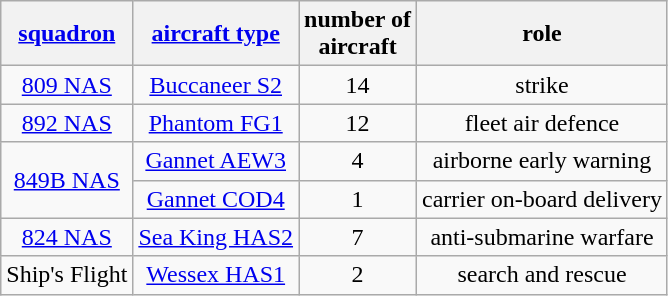<table class="wikitable sortable" style=text-align:center>
<tr>
<th><a href='#'>squadron</a></th>
<th><a href='#'>aircraft type</a></th>
<th>number of<br>aircraft</th>
<th>role</th>
</tr>
<tr>
<td><a href='#'>809 NAS</a></td>
<td><a href='#'>Buccaneer S2</a></td>
<td>14</td>
<td>strike</td>
</tr>
<tr>
<td><a href='#'>892 NAS</a></td>
<td><a href='#'>Phantom FG1</a></td>
<td>12</td>
<td>fleet air defence</td>
</tr>
<tr>
<td rowspan=2><a href='#'>849B NAS</a></td>
<td><a href='#'>Gannet AEW3</a></td>
<td>4</td>
<td>airborne early warning</td>
</tr>
<tr>
<td><a href='#'>Gannet COD4</a></td>
<td>1</td>
<td>carrier on-board delivery</td>
</tr>
<tr>
<td><a href='#'>824 NAS</a></td>
<td><a href='#'>Sea King HAS2</a></td>
<td>7</td>
<td>anti-submarine warfare</td>
</tr>
<tr>
<td>Ship's Flight</td>
<td><a href='#'>Wessex HAS1</a></td>
<td>2</td>
<td>search and rescue</td>
</tr>
</table>
